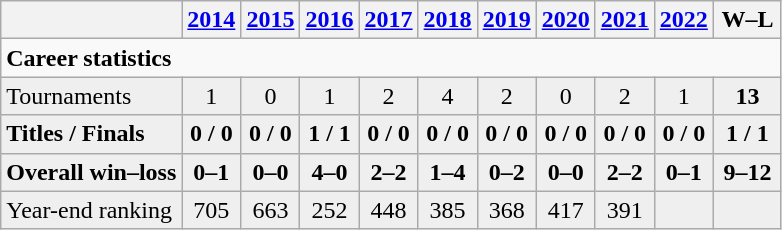<table class=wikitable style=text-align:center>
<tr>
<th></th>
<th><a href='#'>2014</a></th>
<th><a href='#'>2015</a></th>
<th><a href='#'>2016</a></th>
<th><a href='#'>2017</a></th>
<th><a href='#'>2018</a></th>
<th><a href='#'>2019</a></th>
<th><a href='#'>2020</a></th>
<th><a href='#'>2021</a></th>
<th><a href='#'>2022</a></th>
<th width=38>W–L</th>
</tr>
<tr>
<td colspan="11" align="left"><strong>Career statistics</strong></td>
</tr>
<tr bgcolor=efefef>
<td align=left>Tournaments</td>
<td>1</td>
<td>0</td>
<td>1</td>
<td>2</td>
<td>4</td>
<td>2</td>
<td>0</td>
<td>2</td>
<td>1</td>
<td><strong>13</strong></td>
</tr>
<tr style=font-weight:bold;background:#efefef>
<td style=text-align:left>Titles / Finals</td>
<td>0 / 0</td>
<td>0 / 0</td>
<td>1 / 1</td>
<td>0 / 0</td>
<td>0 / 0</td>
<td>0 / 0</td>
<td>0 / 0</td>
<td>0 / 0</td>
<td>0 / 0</td>
<td>1 / 1</td>
</tr>
<tr style=font-weight:bold;background:#efefef>
<td style=text-align:left>Overall win–loss</td>
<td>0–1</td>
<td>0–0</td>
<td>4–0</td>
<td>2–2</td>
<td>1–4</td>
<td>0–2</td>
<td>0–0</td>
<td>2–2</td>
<td>0–1</td>
<td>9–12</td>
</tr>
<tr bgcolor=efefef>
<td align=left>Year-end ranking</td>
<td>705</td>
<td>663</td>
<td>252</td>
<td>448</td>
<td>385</td>
<td>368</td>
<td>417</td>
<td>391</td>
<td></td>
<td><strong></strong></td>
</tr>
</table>
